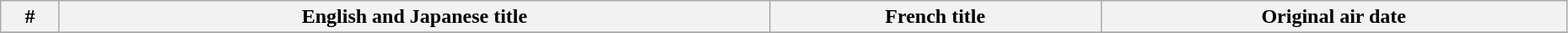<table class ="plainrowheaders wikitable" width="98%">
<tr>
<th>#</th>
<th>English and Japanese title</th>
<th>French title</th>
<th>Original air date</th>
</tr>
<tr>
</tr>
</table>
